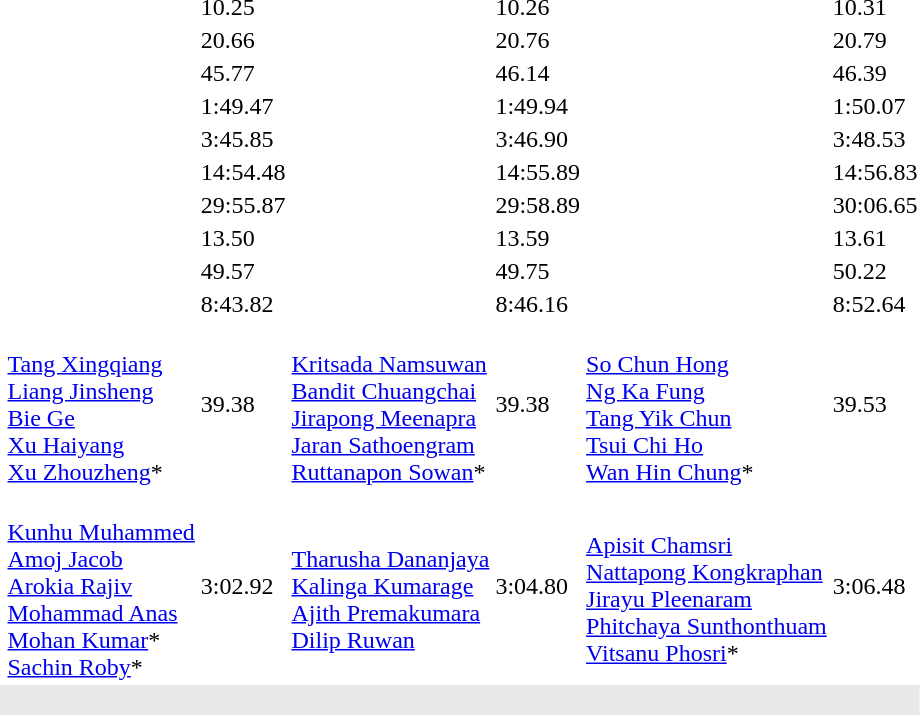<table>
<tr>
<td></td>
<td></td>
<td>10.25</td>
<td></td>
<td>10.26</td>
<td></td>
<td>10.31</td>
</tr>
<tr>
<td></td>
<td></td>
<td>20.66</td>
<td></td>
<td>20.76</td>
<td></td>
<td>20.79</td>
</tr>
<tr>
<td></td>
<td></td>
<td>45.77</td>
<td></td>
<td>46.14</td>
<td></td>
<td>46.39</td>
</tr>
<tr>
<td></td>
<td></td>
<td>1:49.47</td>
<td></td>
<td>1:49.94</td>
<td></td>
<td>1:50.07</td>
</tr>
<tr>
<td></td>
<td></td>
<td>3:45.85</td>
<td></td>
<td>3:46.90</td>
<td></td>
<td>3:48.53</td>
</tr>
<tr>
<td></td>
<td></td>
<td>14:54.48</td>
<td></td>
<td>14:55.89</td>
<td></td>
<td>14:56.83</td>
</tr>
<tr>
<td></td>
<td></td>
<td>29:55.87</td>
<td></td>
<td>29:58.89</td>
<td></td>
<td>30:06.65</td>
</tr>
<tr>
<td></td>
<td></td>
<td>13.50</td>
<td></td>
<td>13.59</td>
<td></td>
<td>13.61</td>
</tr>
<tr>
<td></td>
<td></td>
<td>49.57</td>
<td></td>
<td>49.75</td>
<td></td>
<td>50.22</td>
</tr>
<tr>
<td></td>
<td></td>
<td>8:43.82</td>
<td></td>
<td>8:46.16</td>
<td></td>
<td>8:52.64</td>
</tr>
<tr>
<td></td>
<td><br><a href='#'>Tang Xingqiang</a><br><a href='#'>Liang Jinsheng</a><br><a href='#'>Bie Ge</a><br><a href='#'>Xu Haiyang</a><br><a href='#'>Xu Zhouzheng</a>*</td>
<td>39.38</td>
<td><br><a href='#'>Kritsada Namsuwan</a><br><a href='#'>Bandit Chuangchai</a><br><a href='#'>Jirapong Meenapra</a><br><a href='#'>Jaran Sathoengram</a><br><a href='#'>Ruttanapon Sowan</a>*</td>
<td>39.38</td>
<td><br><a href='#'>So Chun Hong</a><br><a href='#'>Ng Ka Fung</a><br><a href='#'>Tang Yik Chun</a><br><a href='#'>Tsui Chi Ho</a><br><a href='#'>Wan Hin Chung</a>*</td>
<td>39.53</td>
</tr>
<tr>
<td></td>
<td><br><a href='#'>Kunhu Muhammed</a><br><a href='#'>Amoj Jacob</a><br><a href='#'>Arokia Rajiv</a><br><a href='#'>Mohammad Anas</a><br><a href='#'>Mohan Kumar</a>*<br><a href='#'>Sachin Roby</a>*</td>
<td>3:02.92</td>
<td><br><a href='#'>Tharusha Dananjaya</a><br><a href='#'>Kalinga Kumarage</a><br><a href='#'>Ajith Premakumara</a><br><a href='#'>Dilip Ruwan</a></td>
<td>3:04.80</td>
<td><br><a href='#'>Apisit Chamsri</a><br><a href='#'>Nattapong Kongkraphan</a><br><a href='#'>Jirayu Pleenaram</a><br><a href='#'>Phitchaya Sunthonthuam</a><br><a href='#'>Vitsanu Phosri</a>*</td>
<td>3:06.48</td>
</tr>
<tr style="background:#e8e8e8;">
<td colspan=7><br></td>
</tr>
</table>
